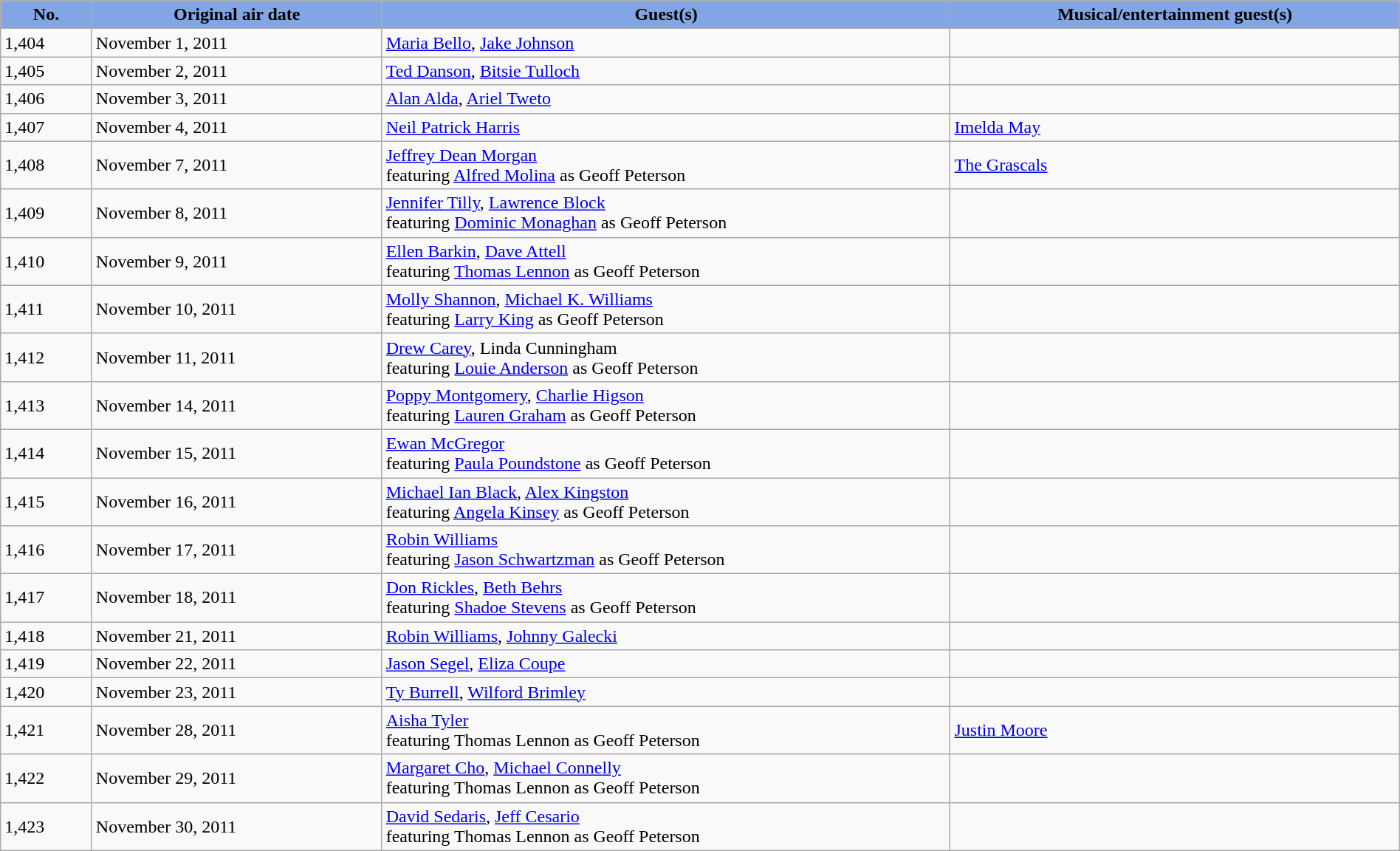<table class="wikitable plainrowheaders" style="width:100%;">
<tr>
<th style="width:50px; background:#81a6e3;">No.</th>
<th style="width:175px; background:#81a6e3;">Original air date</th>
<th style="width:350px; background:#81a6e3;">Guest(s)</th>
<th style="width:275px; background:#81a6e3;">Musical/entertainment guest(s)</th>
</tr>
<tr>
<td>1,404</td>
<td>November 1, 2011</td>
<td><a href='#'>Maria Bello</a>, <a href='#'>Jake Johnson</a></td>
<td></td>
</tr>
<tr>
<td>1,405</td>
<td>November 2, 2011</td>
<td><a href='#'>Ted Danson</a>, <a href='#'>Bitsie Tulloch</a></td>
<td></td>
</tr>
<tr>
<td>1,406</td>
<td>November 3, 2011</td>
<td><a href='#'>Alan Alda</a>, <a href='#'>Ariel Tweto</a></td>
<td></td>
</tr>
<tr>
<td>1,407</td>
<td>November 4, 2011</td>
<td><a href='#'>Neil Patrick Harris</a></td>
<td><a href='#'>Imelda May</a></td>
</tr>
<tr>
<td>1,408</td>
<td>November 7, 2011</td>
<td><a href='#'>Jeffrey Dean Morgan</a><br>featuring <a href='#'>Alfred Molina</a> as Geoff Peterson</td>
<td><a href='#'>The Grascals</a></td>
</tr>
<tr>
<td>1,409</td>
<td>November 8, 2011</td>
<td><a href='#'>Jennifer Tilly</a>, <a href='#'>Lawrence Block</a><br>featuring <a href='#'>Dominic Monaghan</a> as Geoff Peterson</td>
<td></td>
</tr>
<tr>
<td>1,410</td>
<td>November 9, 2011</td>
<td><a href='#'>Ellen Barkin</a>, <a href='#'>Dave Attell</a><br>featuring <a href='#'>Thomas Lennon</a> as Geoff Peterson</td>
<td></td>
</tr>
<tr>
<td>1,411</td>
<td>November 10, 2011</td>
<td><a href='#'>Molly Shannon</a>, <a href='#'>Michael K. Williams</a><br>featuring <a href='#'>Larry King</a> as Geoff Peterson</td>
<td></td>
</tr>
<tr>
<td>1,412</td>
<td>November 11, 2011</td>
<td><a href='#'>Drew Carey</a>, Linda Cunningham<br>featuring <a href='#'>Louie Anderson</a> as Geoff Peterson</td>
<td></td>
</tr>
<tr>
<td>1,413</td>
<td>November 14, 2011</td>
<td><a href='#'>Poppy Montgomery</a>, <a href='#'>Charlie Higson</a><br>featuring <a href='#'>Lauren Graham</a> as Geoff Peterson</td>
<td></td>
</tr>
<tr>
<td>1,414</td>
<td>November 15, 2011</td>
<td><a href='#'>Ewan McGregor</a><br>featuring <a href='#'>Paula Poundstone</a> as Geoff Peterson</td>
<td></td>
</tr>
<tr>
<td>1,415</td>
<td>November 16, 2011</td>
<td><a href='#'>Michael Ian Black</a>, <a href='#'>Alex Kingston</a><br>featuring <a href='#'>Angela Kinsey</a> as Geoff Peterson</td>
<td></td>
</tr>
<tr>
<td>1,416</td>
<td>November 17, 2011</td>
<td><a href='#'>Robin Williams</a><br>featuring <a href='#'>Jason Schwartzman</a> as Geoff Peterson</td>
<td></td>
</tr>
<tr>
<td>1,417</td>
<td>November 18, 2011</td>
<td><a href='#'>Don Rickles</a>, <a href='#'>Beth Behrs</a><br>featuring <a href='#'>Shadoe Stevens</a> as Geoff Peterson</td>
<td></td>
</tr>
<tr>
<td>1,418</td>
<td>November 21, 2011</td>
<td><a href='#'>Robin Williams</a>, <a href='#'>Johnny Galecki</a></td>
<td></td>
</tr>
<tr>
<td>1,419</td>
<td>November 22, 2011</td>
<td><a href='#'>Jason Segel</a>, <a href='#'>Eliza Coupe</a></td>
<td></td>
</tr>
<tr>
<td>1,420</td>
<td>November 23, 2011</td>
<td><a href='#'>Ty Burrell</a>, <a href='#'>Wilford Brimley</a></td>
<td></td>
</tr>
<tr>
<td>1,421</td>
<td>November 28, 2011</td>
<td><a href='#'>Aisha Tyler</a><br>featuring Thomas Lennon as Geoff Peterson</td>
<td><a href='#'>Justin Moore</a></td>
</tr>
<tr>
<td>1,422</td>
<td>November 29, 2011</td>
<td><a href='#'>Margaret Cho</a>, <a href='#'>Michael Connelly</a><br>featuring Thomas Lennon as Geoff Peterson</td>
<td></td>
</tr>
<tr>
<td>1,423</td>
<td>November 30, 2011</td>
<td><a href='#'>David Sedaris</a>, <a href='#'>Jeff Cesario</a><br>featuring Thomas Lennon as Geoff Peterson</td>
<td></td>
</tr>
</table>
